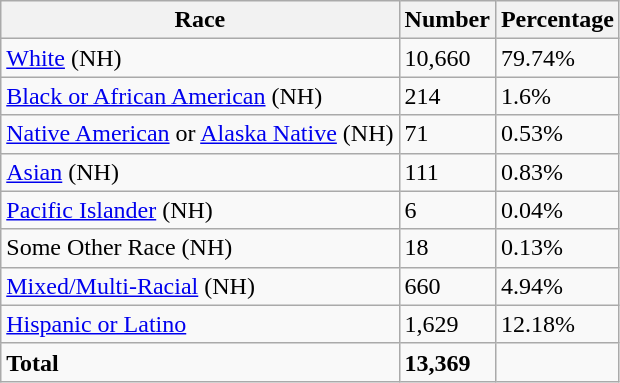<table class="wikitable">
<tr>
<th>Race</th>
<th>Number</th>
<th>Percentage</th>
</tr>
<tr>
<td><a href='#'>White</a> (NH)</td>
<td>10,660</td>
<td>79.74%</td>
</tr>
<tr>
<td><a href='#'>Black or African American</a> (NH)</td>
<td>214</td>
<td>1.6%</td>
</tr>
<tr>
<td><a href='#'>Native American</a> or <a href='#'>Alaska Native</a> (NH)</td>
<td>71</td>
<td>0.53%</td>
</tr>
<tr>
<td><a href='#'>Asian</a> (NH)</td>
<td>111</td>
<td>0.83%</td>
</tr>
<tr>
<td><a href='#'>Pacific Islander</a> (NH)</td>
<td>6</td>
<td>0.04%</td>
</tr>
<tr>
<td>Some Other Race (NH)</td>
<td>18</td>
<td>0.13%</td>
</tr>
<tr>
<td><a href='#'>Mixed/Multi-Racial</a> (NH)</td>
<td>660</td>
<td>4.94%</td>
</tr>
<tr>
<td><a href='#'>Hispanic or Latino</a></td>
<td>1,629</td>
<td>12.18%</td>
</tr>
<tr>
<td><strong>Total</strong></td>
<td><strong>13,369</strong></td>
<td></td>
</tr>
</table>
